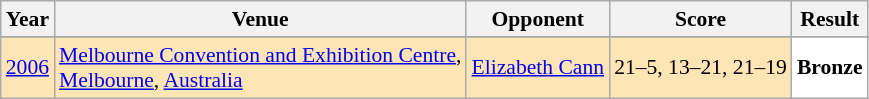<table class="sortable wikitable" style="font-size: 90%;">
<tr>
<th>Year</th>
<th>Venue</th>
<th>Opponent</th>
<th>Score</th>
<th>Result</th>
</tr>
<tr>
</tr>
<tr style="background:#FFE4B5">
<td align="center"><a href='#'>2006</a></td>
<td align="left"><a href='#'>Melbourne Convention and Exhibition Centre</a>,<br><a href='#'>Melbourne</a>, <a href='#'>Australia</a></td>
<td align="left"> <a href='#'>Elizabeth Cann</a></td>
<td align="left">21–5, 13–21, 21–19</td>
<td style="text-align:left; background:white"> <strong>Bronze</strong></td>
</tr>
</table>
